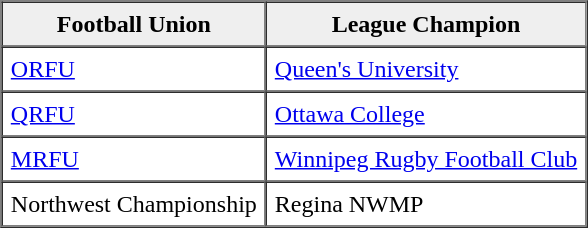<table border="1" cellpadding="5" cellspacing="0" align="center">
<tr>
<th scope="col" style="background:#efefef;">Football Union</th>
<th scope="col" style="background:#efefef;">League Champion</th>
</tr>
<tr>
<td><a href='#'>ORFU</a></td>
<td><a href='#'>Queen's University</a></td>
</tr>
<tr>
<td><a href='#'>QRFU</a></td>
<td><a href='#'>Ottawa College</a></td>
</tr>
<tr>
</tr>
<tr>
<td><a href='#'>MRFU</a></td>
<td><a href='#'>Winnipeg Rugby Football Club</a></td>
</tr>
<tr>
<td>Northwest Championship</td>
<td>Regina NWMP</td>
</tr>
<tr>
</tr>
</table>
